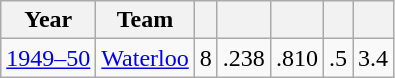<table class="wikitable sortable" style="text-align:right;">
<tr>
<th scope="col">Year</th>
<th scope="col">Team</th>
<th scope="col"></th>
<th scope="col"></th>
<th scope="col"></th>
<th scope="col"></th>
<th scope="col"></th>
</tr>
<tr>
<td style="text-align:left;"><a href='#'>1949–50</a></td>
<td style="text-align:left;"><a href='#'>Waterloo</a></td>
<td>8</td>
<td>.238</td>
<td>.810</td>
<td>.5</td>
<td>3.4</td>
</tr>
</table>
